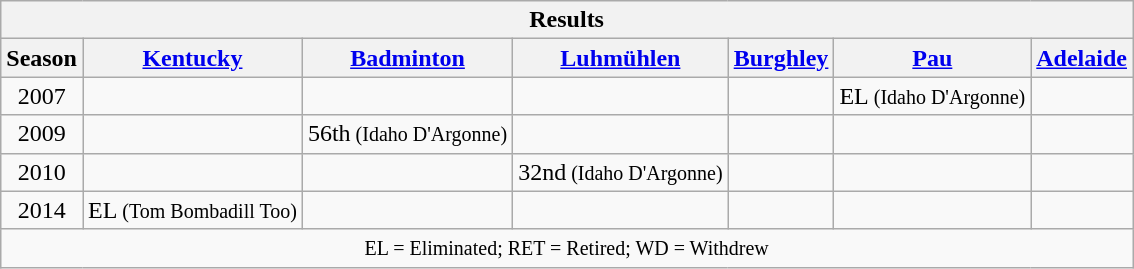<table class="wikitable" style="text-align:center">
<tr>
<th colspan=13 align=center><strong>Results</strong></th>
</tr>
<tr>
<th>Season</th>
<th><a href='#'>Kentucky</a></th>
<th><a href='#'>Badminton</a></th>
<th><a href='#'>Luhmühlen</a></th>
<th><a href='#'>Burghley</a></th>
<th><a href='#'>Pau</a></th>
<th><a href='#'>Adelaide</a></th>
</tr>
<tr>
<td>2007</td>
<td></td>
<td></td>
<td></td>
<td></td>
<td>EL<small> (Idaho D'Argonne)</small></td>
<td></td>
</tr>
<tr>
<td>2009</td>
<td></td>
<td>56th<small> (Idaho D'Argonne)</small></td>
<td></td>
<td></td>
<td></td>
<td></td>
</tr>
<tr>
<td>2010</td>
<td></td>
<td></td>
<td>32nd<small> (Idaho D'Argonne)</small></td>
<td></td>
<td></td>
<td></td>
</tr>
<tr>
<td>2014</td>
<td>EL<small> (Tom Bombadill Too)</small></td>
<td></td>
<td></td>
<td></td>
<td></td>
<td></td>
</tr>
<tr>
<td colspan=13 align=center><small> EL = Eliminated; RET = Retired; WD = Withdrew </small></td>
</tr>
</table>
